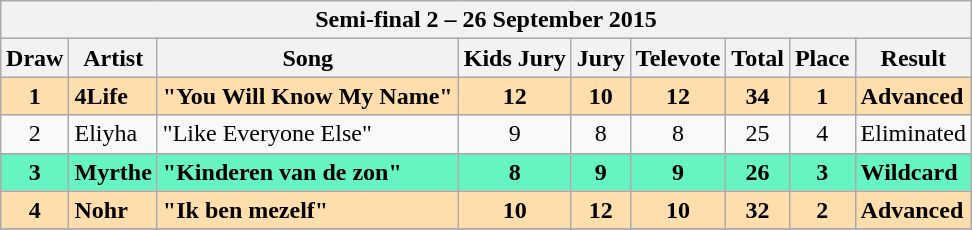<table class="sortable wikitable" style="margin: 1em auto 1em auto; text-align:center;">
<tr>
<th colspan="9">Semi-final 2 – 26 September 2015</th>
</tr>
<tr>
<th>Draw</th>
<th>Artist</th>
<th>Song</th>
<th>Kids Jury</th>
<th>Jury</th>
<th>Televote</th>
<th>Total</th>
<th>Place</th>
<th>Result</th>
</tr>
<tr style="font-weight:bold; background:#FFDEAD;">
<td>1</td>
<td align="left">4Life</td>
<td align="left">"You Will Know My Name"</td>
<td>12</td>
<td>10</td>
<td>12</td>
<td>34</td>
<td>1</td>
<td align="left">Advanced</td>
</tr>
<tr>
<td>2</td>
<td align="left">Eliyha</td>
<td align="left">"Like Everyone Else"</td>
<td>9</td>
<td>8</td>
<td>8</td>
<td>25</td>
<td>4</td>
<td align="left">Eliminated</td>
</tr>
<tr style="font-weight:bold; background:#66f4c3;">
<td>3</td>
<td align="left">Myrthe</td>
<td align="left">"Kinderen van de zon"</td>
<td>8</td>
<td>9</td>
<td>9</td>
<td>26</td>
<td>3</td>
<td align="left">Wildcard</td>
</tr>
<tr style="font-weight:bold; background:#FFDEAD;">
<td>4</td>
<td align="left">Nohr</td>
<td align="left">"Ik ben mezelf"</td>
<td>10</td>
<td>12</td>
<td>10</td>
<td>32</td>
<td>2</td>
<td align="left">Advanced</td>
</tr>
<tr>
</tr>
</table>
